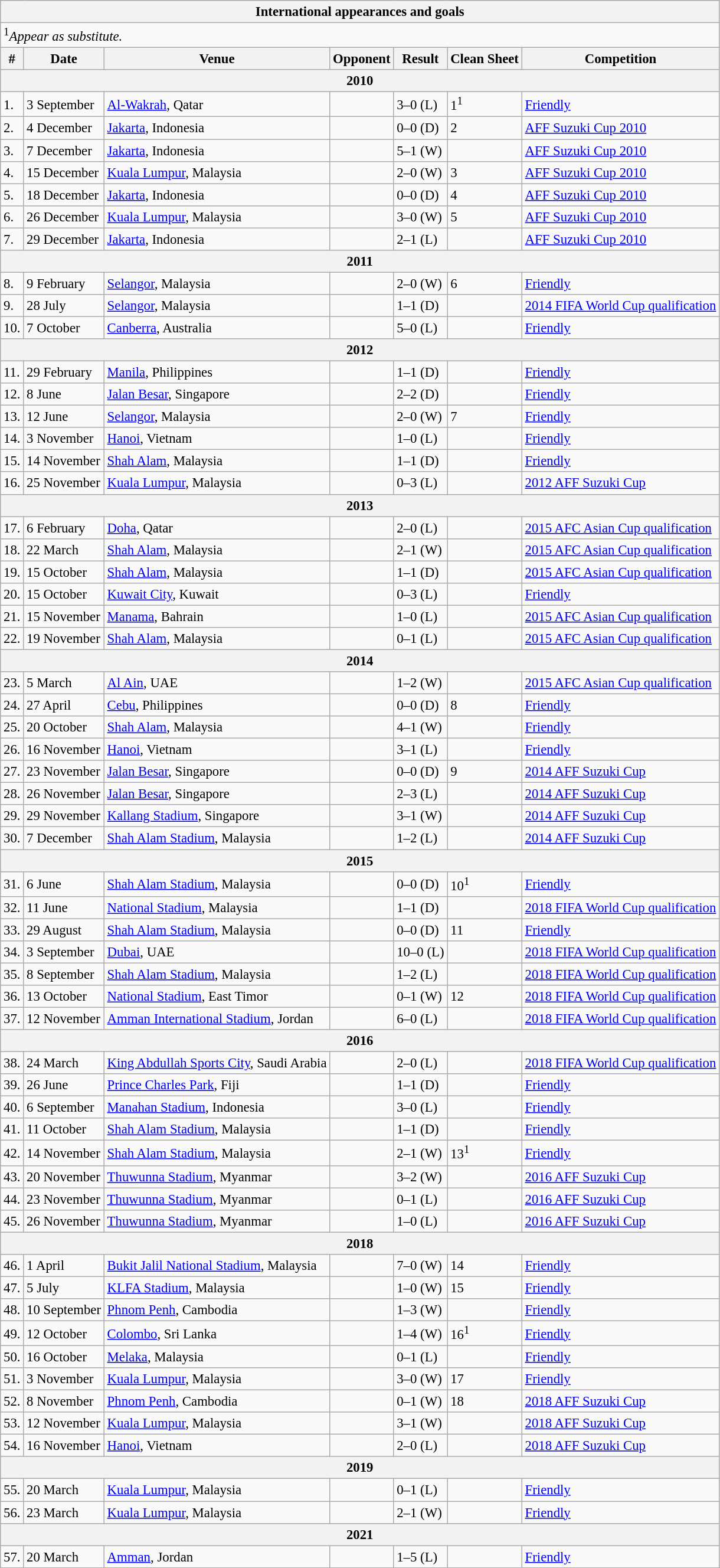<table class="wikitable collapsible collapsed" style="font-size:95%">
<tr>
<th colspan="9"><strong>International appearances and goals</strong></th>
</tr>
<tr>
<td colspan=7><sup>1</sup><em>Appear as substitute.</em></td>
</tr>
<tr>
<th>#</th>
<th>Date</th>
<th>Venue</th>
<th>Opponent</th>
<th>Result</th>
<th>Clean Sheet</th>
<th>Competition</th>
</tr>
<tr>
<th colspan="7"><strong>2010</strong></th>
</tr>
<tr>
<td>1.</td>
<td>3 September</td>
<td><a href='#'>Al-Wakrah</a>, Qatar</td>
<td></td>
<td>3–0 (L)</td>
<td>1<sup>1</sup></td>
<td><a href='#'>Friendly</a></td>
</tr>
<tr>
<td>2.</td>
<td>4 December</td>
<td><a href='#'>Jakarta</a>, Indonesia</td>
<td></td>
<td>0–0 (D)</td>
<td>2</td>
<td><a href='#'>AFF Suzuki Cup 2010</a></td>
</tr>
<tr>
<td>3.</td>
<td>7 December</td>
<td><a href='#'>Jakarta</a>, Indonesia</td>
<td></td>
<td>5–1 (W)</td>
<td></td>
<td><a href='#'>AFF Suzuki Cup 2010</a></td>
</tr>
<tr>
<td>4.</td>
<td>15 December</td>
<td><a href='#'>Kuala Lumpur</a>, Malaysia</td>
<td></td>
<td>2–0 (W)</td>
<td>3</td>
<td><a href='#'>AFF Suzuki Cup 2010</a></td>
</tr>
<tr>
<td>5.</td>
<td>18 December</td>
<td><a href='#'>Jakarta</a>, Indonesia</td>
<td></td>
<td>0–0 (D)</td>
<td>4</td>
<td><a href='#'>AFF Suzuki Cup 2010</a></td>
</tr>
<tr>
<td>6.</td>
<td>26 December</td>
<td><a href='#'>Kuala Lumpur</a>, Malaysia</td>
<td></td>
<td>3–0 (W)</td>
<td>5</td>
<td><a href='#'>AFF Suzuki Cup 2010</a></td>
</tr>
<tr>
<td>7.</td>
<td>29 December</td>
<td><a href='#'>Jakarta</a>, Indonesia</td>
<td></td>
<td>2–1 (L)</td>
<td></td>
<td><a href='#'>AFF Suzuki Cup 2010</a></td>
</tr>
<tr>
<th colspan="7"><strong>2011</strong></th>
</tr>
<tr>
<td>8.</td>
<td>9 February</td>
<td><a href='#'>Selangor</a>, Malaysia</td>
<td></td>
<td>2–0 (W)</td>
<td>6</td>
<td><a href='#'>Friendly</a></td>
</tr>
<tr>
<td>9.</td>
<td>28 July</td>
<td><a href='#'>Selangor</a>, Malaysia</td>
<td></td>
<td>1–1 (D)</td>
<td></td>
<td><a href='#'>2014 FIFA World Cup qualification</a></td>
</tr>
<tr>
<td>10.</td>
<td>7 October</td>
<td><a href='#'>Canberra</a>, Australia</td>
<td></td>
<td>5–0 (L)</td>
<td></td>
<td><a href='#'>Friendly</a></td>
</tr>
<tr>
<th colspan="7"><strong>2012</strong></th>
</tr>
<tr>
<td>11.</td>
<td>29 February</td>
<td><a href='#'>Manila</a>, Philippines</td>
<td></td>
<td>1–1 (D)</td>
<td></td>
<td><a href='#'>Friendly</a></td>
</tr>
<tr>
<td>12.</td>
<td>8 June</td>
<td><a href='#'>Jalan Besar</a>, Singapore</td>
<td></td>
<td>2–2 (D)</td>
<td></td>
<td><a href='#'>Friendly</a></td>
</tr>
<tr>
<td>13.</td>
<td>12 June</td>
<td><a href='#'>Selangor</a>, Malaysia</td>
<td></td>
<td>2–0 (W)</td>
<td>7</td>
<td><a href='#'>Friendly</a></td>
</tr>
<tr>
<td>14.</td>
<td>3 November</td>
<td><a href='#'>Hanoi</a>, Vietnam</td>
<td></td>
<td>1–0 (L)</td>
<td></td>
<td><a href='#'>Friendly</a></td>
</tr>
<tr>
<td>15.</td>
<td>14 November</td>
<td><a href='#'>Shah Alam</a>, Malaysia</td>
<td></td>
<td>1–1 (D)</td>
<td></td>
<td><a href='#'>Friendly</a></td>
</tr>
<tr>
<td>16.</td>
<td>25 November</td>
<td><a href='#'>Kuala Lumpur</a>, Malaysia</td>
<td></td>
<td>0–3 (L)</td>
<td></td>
<td><a href='#'>2012 AFF Suzuki Cup</a></td>
</tr>
<tr>
<th colspan="7"><strong>2013</strong></th>
</tr>
<tr>
<td>17.</td>
<td>6 February</td>
<td><a href='#'>Doha</a>, Qatar</td>
<td></td>
<td>2–0 (L)</td>
<td></td>
<td><a href='#'>2015 AFC Asian Cup qualification</a></td>
</tr>
<tr>
<td>18.</td>
<td>22 March</td>
<td><a href='#'>Shah Alam</a>, Malaysia</td>
<td></td>
<td>2–1 (W)</td>
<td></td>
<td><a href='#'>2015 AFC Asian Cup qualification</a></td>
</tr>
<tr>
<td>19.</td>
<td>15 October</td>
<td><a href='#'>Shah Alam</a>, Malaysia</td>
<td></td>
<td>1–1 (D)</td>
<td></td>
<td><a href='#'>2015 AFC Asian Cup qualification</a></td>
</tr>
<tr>
<td>20.</td>
<td>15 October</td>
<td><a href='#'>Kuwait City</a>, Kuwait</td>
<td></td>
<td>0–3 (L)</td>
<td></td>
<td><a href='#'>Friendly</a></td>
</tr>
<tr>
<td>21.</td>
<td>15 November</td>
<td><a href='#'>Manama</a>, Bahrain</td>
<td></td>
<td>1–0 (L)</td>
<td></td>
<td><a href='#'>2015 AFC Asian Cup qualification</a></td>
</tr>
<tr>
<td>22.</td>
<td>19 November</td>
<td><a href='#'>Shah Alam</a>, Malaysia</td>
<td></td>
<td>0–1 (L)</td>
<td></td>
<td><a href='#'>2015 AFC Asian Cup qualification</a></td>
</tr>
<tr>
<th colspan="7"><strong>2014</strong></th>
</tr>
<tr>
<td>23.</td>
<td>5 March</td>
<td><a href='#'>Al Ain</a>, UAE</td>
<td></td>
<td>1–2 (W)</td>
<td></td>
<td><a href='#'>2015 AFC Asian Cup qualification</a></td>
</tr>
<tr>
<td>24.</td>
<td>27 April</td>
<td><a href='#'>Cebu</a>, Philippines</td>
<td></td>
<td>0–0 (D)</td>
<td>8</td>
<td><a href='#'>Friendly</a></td>
</tr>
<tr>
<td>25.</td>
<td>20 October</td>
<td><a href='#'>Shah Alam</a>, Malaysia</td>
<td></td>
<td>4–1 (W)</td>
<td></td>
<td><a href='#'>Friendly</a></td>
</tr>
<tr>
<td>26.</td>
<td>16 November</td>
<td><a href='#'>Hanoi</a>, Vietnam</td>
<td></td>
<td>3–1 (L)</td>
<td></td>
<td><a href='#'>Friendly</a></td>
</tr>
<tr>
<td>27.</td>
<td>23 November</td>
<td><a href='#'>Jalan Besar</a>, Singapore</td>
<td></td>
<td>0–0 (D)</td>
<td>9</td>
<td><a href='#'>2014 AFF Suzuki Cup</a></td>
</tr>
<tr>
<td>28.</td>
<td>26 November</td>
<td><a href='#'>Jalan Besar</a>, Singapore</td>
<td></td>
<td>2–3 (L)</td>
<td></td>
<td><a href='#'>2014 AFF Suzuki Cup</a></td>
</tr>
<tr>
<td>29.</td>
<td>29 November</td>
<td><a href='#'>Kallang Stadium</a>, Singapore</td>
<td></td>
<td>3–1 (W)</td>
<td></td>
<td><a href='#'>2014 AFF Suzuki Cup</a></td>
</tr>
<tr>
<td>30.</td>
<td>7 December</td>
<td><a href='#'>Shah Alam Stadium</a>, Malaysia</td>
<td></td>
<td>1–2 (L)</td>
<td></td>
<td><a href='#'>2014 AFF Suzuki Cup</a></td>
</tr>
<tr>
<th colspan=7><strong>2015</strong></th>
</tr>
<tr>
<td>31.</td>
<td>6 June</td>
<td><a href='#'>Shah Alam Stadium</a>, Malaysia</td>
<td></td>
<td>0–0 (D)</td>
<td>10<sup>1</sup></td>
<td><a href='#'>Friendly</a></td>
</tr>
<tr>
<td>32.</td>
<td>11 June</td>
<td><a href='#'>National Stadium</a>, Malaysia</td>
<td></td>
<td>1–1 (D)</td>
<td></td>
<td><a href='#'>2018 FIFA World Cup qualification</a></td>
</tr>
<tr>
<td>33.</td>
<td>29 August</td>
<td><a href='#'>Shah Alam Stadium</a>, Malaysia</td>
<td></td>
<td>0–0 (D)</td>
<td>11</td>
<td><a href='#'>Friendly</a></td>
</tr>
<tr>
<td>34.</td>
<td>3 September</td>
<td><a href='#'>Dubai</a>, UAE</td>
<td></td>
<td>10–0 (L)</td>
<td></td>
<td><a href='#'>2018 FIFA World Cup qualification</a></td>
</tr>
<tr>
<td>35.</td>
<td>8 September</td>
<td><a href='#'>Shah Alam Stadium</a>, Malaysia</td>
<td></td>
<td>1–2 (L)</td>
<td></td>
<td><a href='#'>2018 FIFA World Cup qualification</a></td>
</tr>
<tr>
<td>36.</td>
<td>13 October</td>
<td><a href='#'>National Stadium</a>, East Timor</td>
<td></td>
<td>0–1 (W)</td>
<td>12</td>
<td><a href='#'>2018 FIFA World Cup qualification</a></td>
</tr>
<tr>
<td>37.</td>
<td>12 November</td>
<td><a href='#'>Amman International Stadium</a>, Jordan</td>
<td></td>
<td>6–0 (L)</td>
<td></td>
<td><a href='#'>2018 FIFA World Cup qualification</a></td>
</tr>
<tr>
<th colspan=7><strong>2016</strong></th>
</tr>
<tr>
<td>38.</td>
<td>24 March</td>
<td><a href='#'>King Abdullah Sports City</a>, Saudi Arabia</td>
<td></td>
<td>2–0 (L)</td>
<td></td>
<td><a href='#'>2018 FIFA World Cup qualification</a></td>
</tr>
<tr>
<td>39.</td>
<td>26 June</td>
<td><a href='#'>Prince Charles Park</a>, Fiji</td>
<td></td>
<td>1–1 (D)</td>
<td></td>
<td><a href='#'>Friendly</a></td>
</tr>
<tr>
<td>40.</td>
<td>6 September</td>
<td><a href='#'>Manahan Stadium</a>, Indonesia</td>
<td></td>
<td>3–0 (L)</td>
<td></td>
<td><a href='#'>Friendly</a></td>
</tr>
<tr>
<td>41.</td>
<td>11 October</td>
<td><a href='#'>Shah Alam Stadium</a>, Malaysia</td>
<td></td>
<td>1–1 (D)</td>
<td></td>
<td><a href='#'>Friendly</a></td>
</tr>
<tr>
<td>42.</td>
<td>14 November</td>
<td><a href='#'>Shah Alam Stadium</a>, Malaysia</td>
<td></td>
<td>2–1 (W)</td>
<td>13<sup>1</sup></td>
<td><a href='#'>Friendly</a></td>
</tr>
<tr>
<td>43.</td>
<td>20 November</td>
<td><a href='#'>Thuwunna Stadium</a>, Myanmar</td>
<td></td>
<td>3–2 (W)</td>
<td></td>
<td><a href='#'>2016 AFF Suzuki Cup</a></td>
</tr>
<tr>
<td>44.</td>
<td>23 November</td>
<td><a href='#'>Thuwunna Stadium</a>, Myanmar</td>
<td></td>
<td>0–1 (L)</td>
<td></td>
<td><a href='#'>2016 AFF Suzuki Cup</a></td>
</tr>
<tr>
<td>45.</td>
<td>26 November</td>
<td><a href='#'>Thuwunna Stadium</a>, Myanmar</td>
<td></td>
<td>1–0 (L)</td>
<td></td>
<td><a href='#'>2016 AFF Suzuki Cup</a></td>
</tr>
<tr>
<th colspan=7><strong>2018</strong></th>
</tr>
<tr>
<td>46.</td>
<td>1 April</td>
<td><a href='#'>Bukit Jalil National Stadium</a>, Malaysia</td>
<td></td>
<td>7–0 (W)</td>
<td>14</td>
<td><a href='#'>Friendly</a></td>
</tr>
<tr>
<td>47.</td>
<td>5 July</td>
<td><a href='#'>KLFA Stadium</a>, Malaysia</td>
<td></td>
<td>1–0 (W)</td>
<td>15</td>
<td><a href='#'>Friendly</a></td>
</tr>
<tr>
<td>48.</td>
<td>10 September</td>
<td><a href='#'>Phnom Penh</a>, Cambodia</td>
<td></td>
<td>1–3 (W)</td>
<td></td>
<td><a href='#'>Friendly</a></td>
</tr>
<tr>
<td>49.</td>
<td>12 October</td>
<td><a href='#'>Colombo</a>, Sri Lanka</td>
<td></td>
<td>1–4 (W)</td>
<td>16<sup>1</sup></td>
<td><a href='#'>Friendly</a></td>
</tr>
<tr>
<td>50.</td>
<td>16 October</td>
<td><a href='#'>Melaka</a>, Malaysia</td>
<td></td>
<td>0–1 (L)</td>
<td></td>
<td><a href='#'>Friendly</a></td>
</tr>
<tr>
<td>51.</td>
<td>3 November</td>
<td><a href='#'>Kuala Lumpur</a>, Malaysia</td>
<td></td>
<td>3–0 (W)</td>
<td>17</td>
<td><a href='#'>Friendly</a></td>
</tr>
<tr>
<td>52.</td>
<td>8 November</td>
<td><a href='#'>Phnom Penh</a>, Cambodia</td>
<td></td>
<td>0–1 (W)</td>
<td>18</td>
<td><a href='#'>2018 AFF Suzuki Cup</a></td>
</tr>
<tr>
<td>53.</td>
<td>12 November</td>
<td><a href='#'>Kuala Lumpur</a>, Malaysia</td>
<td></td>
<td>3–1 (W)</td>
<td></td>
<td><a href='#'>2018 AFF Suzuki Cup</a></td>
</tr>
<tr>
<td>54.</td>
<td>16 November</td>
<td><a href='#'>Hanoi</a>, Vietnam</td>
<td></td>
<td>2–0 (L)</td>
<td></td>
<td><a href='#'>2018 AFF Suzuki Cup</a></td>
</tr>
<tr>
<th colspan=7><strong>2019</strong></th>
</tr>
<tr>
<td>55.</td>
<td>20 March</td>
<td><a href='#'>Kuala Lumpur</a>, Malaysia</td>
<td></td>
<td>0–1 (L)</td>
<td></td>
<td><a href='#'>Friendly</a></td>
</tr>
<tr>
<td>56.</td>
<td>23 March</td>
<td><a href='#'>Kuala Lumpur</a>, Malaysia</td>
<td></td>
<td>2–1 (W)</td>
<td></td>
<td><a href='#'>Friendly</a></td>
</tr>
<tr>
<th colspan=7><strong>2021</strong></th>
</tr>
<tr>
<td>57.</td>
<td>20 March</td>
<td><a href='#'>Amman</a>, Jordan</td>
<td></td>
<td>1–5 (L)</td>
<td></td>
<td><a href='#'>Friendly</a></td>
</tr>
<tr>
</tr>
</table>
